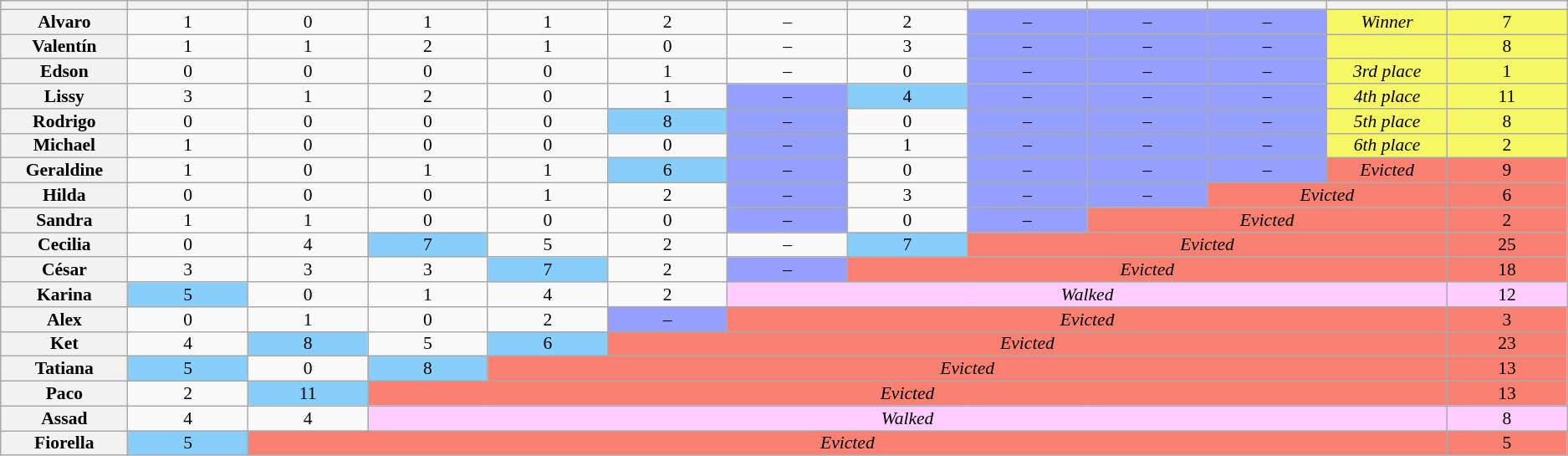<table class="wikitable" style="text-align:center; font-size:90%; line-height:13px;">
<tr>
<th style="width: 5%;"></th>
<th style="width: 5%;"></th>
<th style="width: 5%;"></th>
<th style="width: 5%;"></th>
<th style="width: 5%;"></th>
<th style="width: 5%;"></th>
<th style="width: 5%;"></th>
<th style="width: 5%;"></th>
<th style="width: 5%;"></th>
<th style="width: 5%;"></th>
<th style="width: 5%;"></th>
<th style="width: 5%;"></th>
<th style="width: 5%;"></th>
</tr>
<tr>
<th>Alvaro</th>
<td>1</td>
<td>0</td>
<td>1</td>
<td>1</td>
<td>2</td>
<td>–</td>
<td>2</td>
<td style="background:#959ffd;">–</td>
<td style="background:#959ffd;">–</td>
<td style="background:#959ffd;">–</td>
<td style="background:#f7f763"><em>Winner</em></td>
<td style="background:#f7f763">7</td>
</tr>
<tr>
<th>Valentín</th>
<td>1</td>
<td>1</td>
<td>2</td>
<td>1</td>
<td>0</td>
<td>–</td>
<td>3</td>
<td style="background:#959ffd;">–</td>
<td style="background:#959ffd;">–</td>
<td style="background:#959ffd;">–</td>
<td style="background:#f7f763"><em></em></td>
<td style="background:#f7f763">8</td>
</tr>
<tr>
<th>Edson</th>
<td>0</td>
<td>0</td>
<td>0</td>
<td>0</td>
<td>1</td>
<td>–</td>
<td>0</td>
<td style="background:#959ffd;">–</td>
<td style="background:#959ffd;">–</td>
<td style="background:#959ffd;">–</td>
<td style="background:#f7f763"><em>3rd place</em></td>
<td style="background:#f7f763">1</td>
</tr>
<tr>
<th>Lissy</th>
<td>3</td>
<td>1</td>
<td>2</td>
<td>0</td>
<td>1</td>
<td style="background:#959ffd;">–</td>
<td style="background:#87cefa;">4</td>
<td style="background:#959ffd;">–</td>
<td style="background:#959ffd;">–</td>
<td style="background:#959ffd;">–</td>
<td style="background:#f7f763"><em>4th place</em></td>
<td style="background:#f7f763">11</td>
</tr>
<tr>
<th>Rodrigo</th>
<td>0</td>
<td>0</td>
<td>0</td>
<td>0</td>
<td style="background:#87cefa;">8</td>
<td style="background:#959ffd;">–</td>
<td>0</td>
<td style="background:#959ffd;">–</td>
<td style="background:#959ffd;">–</td>
<td style="background:#959ffd;">–</td>
<td style="background:#f7f763"><em>5th place</em></td>
<td style="background:#f7f763">8</td>
</tr>
<tr>
<th>Michael</th>
<td>1</td>
<td>0</td>
<td>0</td>
<td>0</td>
<td>0</td>
<td style="background:#959ffd;">–</td>
<td>1</td>
<td style="background:#959ffd;">–</td>
<td style="background:#959ffd;">–</td>
<td style="background:#959ffd;">–</td>
<td style="background:#f7f763"><em>6th place</em></td>
<td style="background:#f7f763">2</td>
</tr>
<tr>
<th>Geraldine</th>
<td>1</td>
<td>0</td>
<td>1</td>
<td>1</td>
<td style="background:#87cefa;">6</td>
<td style="background:#959ffd;">–</td>
<td>0</td>
<td style="background:#959ffd;">–</td>
<td style="background:#959ffd;">–</td>
<td style="background:#959ffd;">–</td>
<td style="background:#fa8072"><em>Evicted</em></td>
<td style="background:#fa8072">9</td>
</tr>
<tr>
<th>Hilda</th>
<td>0</td>
<td>0</td>
<td>0</td>
<td>1</td>
<td>2</td>
<td style="background:#959ffd;">–</td>
<td>3</td>
<td style="background:#959ffd;">–</td>
<td style="background:#959ffd;">–</td>
<td colspan=2 style="background:#fa8072"><em>Evicted</em></td>
<td style="background:#fa8072">6</td>
</tr>
<tr>
<th>Sandra</th>
<td>1</td>
<td>1</td>
<td>0</td>
<td>0</td>
<td>0</td>
<td style="background:#959ffd;">–</td>
<td>0</td>
<td style="background:#959ffd;">–</td>
<td colspan=3 style="background:#fa8072"><em>Evicted</em></td>
<td style="background:#fa8072">2</td>
</tr>
<tr>
<th>Cecilia</th>
<td>0</td>
<td>4</td>
<td style="background:#87cefa;">7</td>
<td>5</td>
<td>2</td>
<td>–</td>
<td style="background:#87cefa;">7</td>
<td colspan=4 style="background:#fa8072"><em>Evicted</em></td>
<td style="background:#fa8072">25</td>
</tr>
<tr>
<th>César</th>
<td>3</td>
<td>3</td>
<td>3</td>
<td style="background:#87cefa;">7</td>
<td>2</td>
<td style="background:#959ffd;">–</td>
<td colspan=5 style="background:#fa8072"><em>Evicted</em></td>
<td style="background:#fa8072">18</td>
</tr>
<tr>
<th>Karina</th>
<td style="background:#87cefa;">5</td>
<td>0</td>
<td>1</td>
<td>4</td>
<td>2</td>
<td colspan=6 style="background:#FFCCFF"><em>Walked</em></td>
<td style="background:#FFCCFF">12</td>
</tr>
<tr>
<th>Alex</th>
<td>0</td>
<td>1</td>
<td>0</td>
<td>2</td>
<td style="background:#959ffd;">–</td>
<td colspan=6 style="background:#fa8072"><em>Evicted</em></td>
<td style="background:#fa8072">3</td>
</tr>
<tr>
<th>Ket</th>
<td>4</td>
<td style="background:#87cefa;">8</td>
<td>5</td>
<td style="background:#87cefa;">6</td>
<td colspan=7 style="background:#fa8072"><em>Evicted</em></td>
<td style="background:#fa8072">23</td>
</tr>
<tr>
<th>Tatiana</th>
<td style="background:#87cefa;">5</td>
<td>0</td>
<td style="background:#87cefa;">8</td>
<td colspan=8 style="background:#fa8072"><em>Evicted</em></td>
<td style="background:#fa8072">13</td>
</tr>
<tr>
<th>Paco</th>
<td>2</td>
<td style="background:#87cefa;">11</td>
<td colspan=9 style="background:#fa8072"><em>Evicted</em></td>
<td style="background:#fa8072">13</td>
</tr>
<tr>
<th>Assad</th>
<td>4</td>
<td>4</td>
<td colspan=9 style="background:#FFCCFF"><em>Walked</em></td>
<td style="background:#FFCCFF">8</td>
</tr>
<tr>
<th>Fiorella</th>
<td style="background:#87cefa;">5</td>
<td colspan=10 style="background:#fa8072"><em>Evicted</em></td>
<td style="background:#fa8072">5</td>
</tr>
</table>
